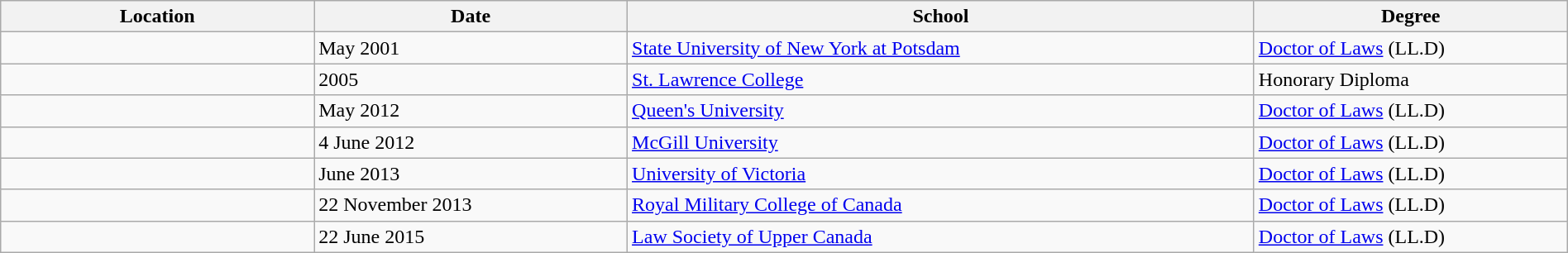<table class="wikitable" style="width:100%;">
<tr>
<th style="width:20%;">Location</th>
<th style="width:20%;">Date</th>
<th style="width:40%;">School</th>
<th style="width:20%;">Degree</th>
</tr>
<tr>
<td></td>
<td>May 2001</td>
<td><a href='#'>State University of New York at Potsdam</a></td>
<td><a href='#'>Doctor of Laws</a>  (LL.D) </td>
</tr>
<tr>
<td></td>
<td>2005</td>
<td><a href='#'>St. Lawrence College</a></td>
<td>Honorary Diploma  </td>
</tr>
<tr>
<td></td>
<td>May 2012</td>
<td><a href='#'>Queen's University</a></td>
<td><a href='#'>Doctor of Laws</a> (LL.D)  </td>
</tr>
<tr>
<td></td>
<td>4 June 2012</td>
<td><a href='#'>McGill University</a></td>
<td><a href='#'>Doctor of Laws</a> (LL.D)  </td>
</tr>
<tr>
<td></td>
<td>June 2013</td>
<td><a href='#'>University of Victoria</a></td>
<td><a href='#'>Doctor of Laws</a> (LL.D)  </td>
</tr>
<tr>
<td></td>
<td>22 November 2013</td>
<td><a href='#'>Royal Military College of Canada</a></td>
<td><a href='#'>Doctor of Laws</a> (LL.D)  </td>
</tr>
<tr>
<td></td>
<td>22 June 2015</td>
<td><a href='#'>Law Society of Upper Canada</a></td>
<td><a href='#'>Doctor of Laws</a> (LL.D)  </td>
</tr>
</table>
